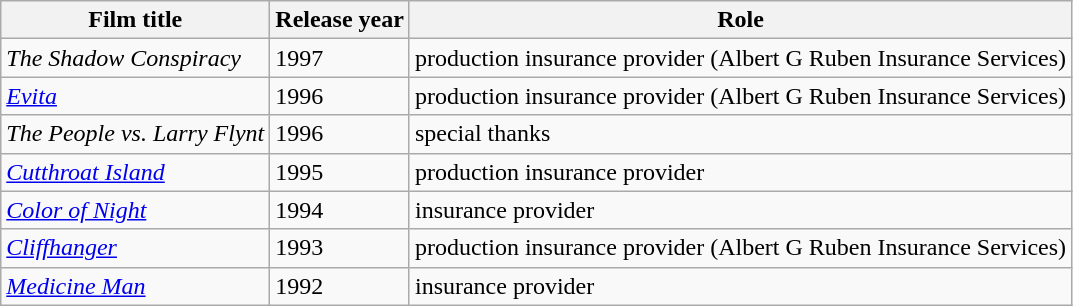<table class="wikitable">
<tr>
<th>Film title</th>
<th>Release year</th>
<th>Role</th>
</tr>
<tr>
<td><em>The Shadow Conspiracy</em></td>
<td>1997</td>
<td>production insurance provider (Albert G Ruben Insurance Services)</td>
</tr>
<tr>
<td><em><a href='#'>Evita</a></em></td>
<td>1996</td>
<td>production insurance provider (Albert G Ruben Insurance Services)</td>
</tr>
<tr>
<td><em>The People vs. Larry Flynt</em></td>
<td>1996</td>
<td>special thanks</td>
</tr>
<tr>
<td><em><a href='#'>Cutthroat Island</a></em></td>
<td>1995</td>
<td>production insurance provider</td>
</tr>
<tr>
<td><em><a href='#'>Color of Night</a></em></td>
<td>1994</td>
<td>insurance provider</td>
</tr>
<tr>
<td><em><a href='#'>Cliffhanger</a></em></td>
<td>1993</td>
<td>production insurance provider (Albert G Ruben Insurance Services)</td>
</tr>
<tr>
<td><em><a href='#'>Medicine Man</a></em></td>
<td>1992</td>
<td>insurance provider</td>
</tr>
</table>
